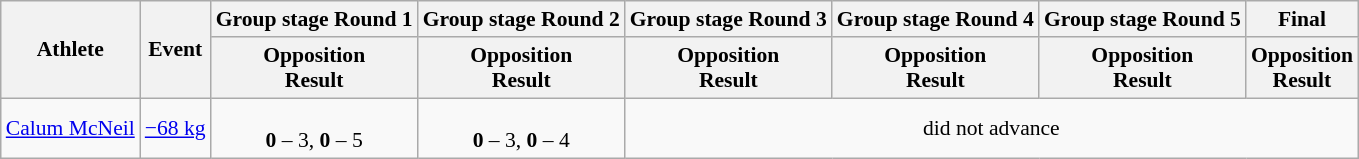<table class="wikitable" style="font-size:90%">
<tr>
<th rowspan=2>Athlete</th>
<th rowspan=2>Event</th>
<th>Group stage Round 1</th>
<th>Group stage Round 2</th>
<th>Group stage Round 3</th>
<th>Group stage Round 4</th>
<th>Group stage Round 5</th>
<th>Final</th>
</tr>
<tr>
<th>Opposition<br>Result</th>
<th>Opposition<br>Result</th>
<th>Opposition<br>Result</th>
<th>Opposition<br>Result</th>
<th>Opposition<br>Result</th>
<th>Opposition<br>Result</th>
</tr>
<tr>
<td><a href='#'>Calum McNeil</a></td>
<td><a href='#'>−68 kg</a></td>
<td align=center> <br> <strong>0</strong> – 3, <strong>0</strong> – 5</td>
<td align=center> <br> <strong>0</strong> – 3, <strong>0</strong> – 4</td>
<td style="text-align:center;" colspan="4">did not advance</td>
</tr>
</table>
